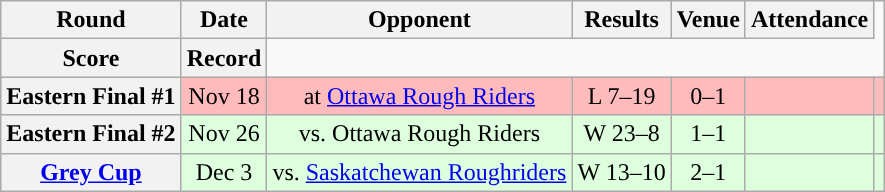<table class="wikitable" style="text-align:center">
<tr>
<th>Round</th>
<th>Date</th>
<th>Opponent</th>
<th>Results</th>
<th>Venue</th>
<th>Attendance</th>
</tr>
<tr>
<th>Score</th>
<th>Record</th>
</tr>
<tr style="background:#ffbbbb">
<th>Eastern Final #1</th>
<td>Nov 18</td>
<td>at <a href='#'>Ottawa Rough Riders</a></td>
<td>L 7–19</td>
<td>0–1</td>
<td></td>
<td></td>
</tr>
<tr style="background:#ddffdd">
<th>Eastern Final #2</th>
<td>Nov 26</td>
<td>vs. Ottawa Rough Riders</td>
<td>W 23–8</td>
<td>1–1</td>
<td></td>
<td></td>
</tr>
<tr style="background:#ddffdd">
<th><a href='#'>Grey Cup</a></th>
<td>Dec 3</td>
<td>vs. <a href='#'>Saskatchewan Roughriders</a></td>
<td>W 13–10</td>
<td>2–1</td>
<td></td>
<td></td>
</tr>
</table>
